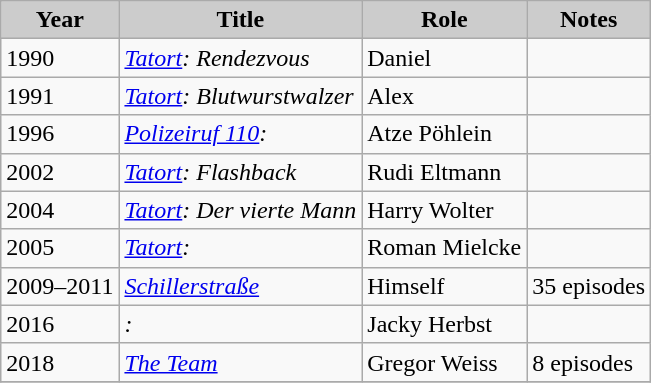<table class="wikitable">
<tr>
<th style="background: #CCCCCC;">Year</th>
<th style="background: #CCCCCC;">Title</th>
<th style="background: #CCCCCC;">Role</th>
<th style="background: #CCCCCC;">Notes</th>
</tr>
<tr>
<td>1990</td>
<td><em><a href='#'>Tatort</a>: Rendezvous </em></td>
<td>Daniel</td>
<td></td>
</tr>
<tr>
<td>1991</td>
<td><em><a href='#'>Tatort</a>: Blutwurstwalzer</em></td>
<td>Alex</td>
<td></td>
</tr>
<tr>
<td>1996</td>
<td><em><a href='#'>Polizeiruf 110</a>: </em></td>
<td>Atze Pöhlein</td>
<td></td>
</tr>
<tr>
<td>2002</td>
<td><em><a href='#'>Tatort</a>: Flashback</em></td>
<td>Rudi Eltmann</td>
<td></td>
</tr>
<tr>
<td>2004</td>
<td><em><a href='#'>Tatort</a>: Der vierte Mann</em></td>
<td>Harry Wolter</td>
<td></td>
</tr>
<tr>
<td>2005</td>
<td><em><a href='#'>Tatort</a>: </em></td>
<td>Roman Mielcke</td>
<td></td>
</tr>
<tr>
<td>2009–2011</td>
<td><em><a href='#'>Schillerstraße</a></em></td>
<td>Himself</td>
<td>35 episodes</td>
</tr>
<tr>
<td>2016</td>
<td><em>: </em></td>
<td>Jacky Herbst</td>
<td></td>
</tr>
<tr>
<td>2018</td>
<td><em><a href='#'>The Team</a></em></td>
<td>Gregor Weiss</td>
<td>8 episodes</td>
</tr>
<tr>
</tr>
</table>
